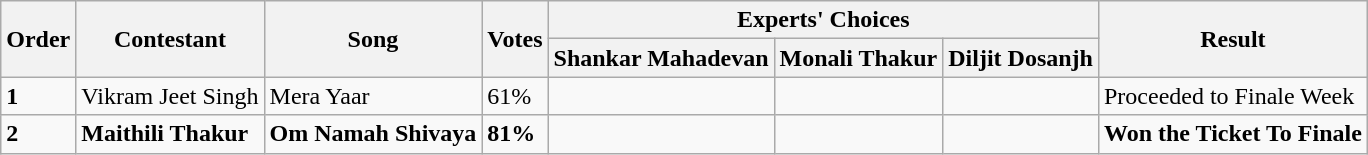<table class="wikitable sortable mw-collapsible">
<tr>
<th rowspan="2">Order</th>
<th rowspan="2">Contestant</th>
<th rowspan="2">Song</th>
<th rowspan="2">Votes</th>
<th colspan="3">Experts' Choices</th>
<th rowspan="2">Result</th>
</tr>
<tr>
<th>Shankar Mahadevan</th>
<th>Monali Thakur</th>
<th>Diljit Dosanjh</th>
</tr>
<tr>
<td><strong>1</strong></td>
<td>Vikram Jeet Singh</td>
<td>Mera Yaar</td>
<td>61%</td>
<td></td>
<td></td>
<td></td>
<td>Proceeded to Finale Week</td>
</tr>
<tr>
<td><strong>2</strong></td>
<td><strong>Maithili Thakur</strong></td>
<td><strong>Om Namah Shivaya</strong></td>
<td><strong>81%</strong></td>
<td></td>
<td></td>
<td></td>
<td><strong>Won the Ticket To Finale</strong></td>
</tr>
</table>
